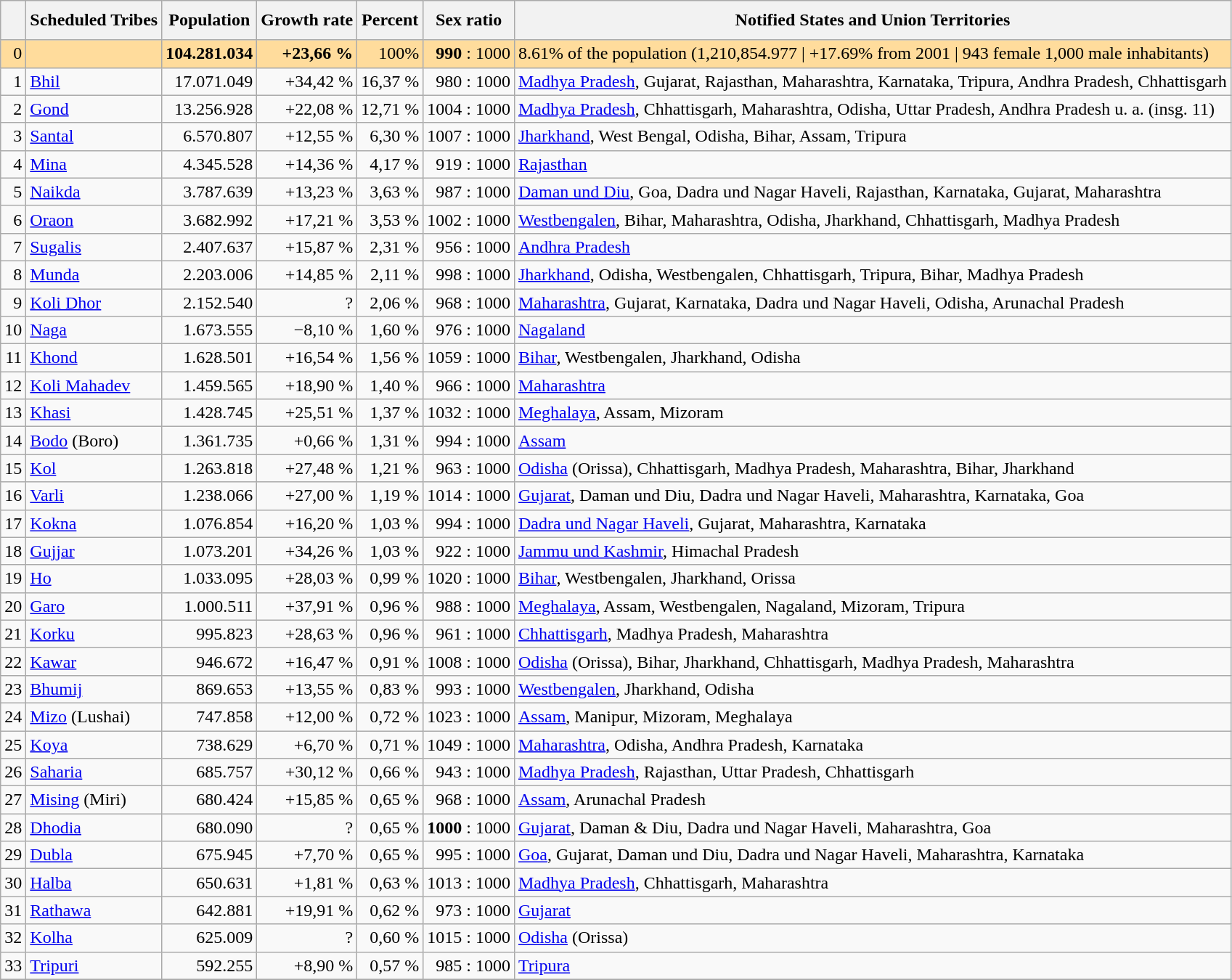<table class="wikitable sortable zebra" style="text-align:right;">
<tr class="hintergrundfarbe8" style="line-height:180%;">
<th data-sort-type="number"></th>
<th>Scheduled Tribes</th>
<th>Population</th>
<th>Growth rate</th>
<th>Percent</th>
<th data-sort-type="number">Sex ratio</th>
<th>Notified States and Union Territories</th>
</tr>
<tr style="background:#FFDC9C;">
<td>0</td>
<td style="text-align:left;" data-sort-value="0"><strong></strong></td>
<td><strong>104.281.034</strong></td>
<td><strong>+23,66 %</strong></td>
<td>100%</td>
<td><strong>990</strong> : 1000</td>
<td style="text-align:left;">8.61% of the population (1,210,854.977 | +17.69% from 2001 | 943 female 1,000 male inhabitants)</td>
</tr>
<tr>
<td>1</td>
<td style="text-align:left;"><a href='#'>Bhil</a></td>
<td>17.071.049</td>
<td>+34,42 %</td>
<td>16,37 %</td>
<td>980 : 1000</td>
<td style="text-align:left;"><a href='#'>Madhya Pradesh</a>, Gujarat, Rajasthan, Maharashtra, Karnataka, Tripura, Andhra Pradesh, Chhattisgarh</td>
</tr>
<tr>
<td>2</td>
<td style="text-align:left;"><a href='#'>Gond</a></td>
<td>13.256.928</td>
<td>+22,08 %</td>
<td>12,71 %</td>
<td>1004 : 1000</td>
<td style="text-align:left;"><a href='#'>Madhya Pradesh</a>, Chhattisgarh, Maharashtra, Odisha, Uttar Pradesh, Andhra Pradesh u. a. (insg. 11)</td>
</tr>
<tr>
<td>3</td>
<td style="text-align:left;"><a href='#'>Santal</a></td>
<td>6.570.807</td>
<td>+12,55 %</td>
<td>6,30 %</td>
<td>1007 : 1000</td>
<td style="text-align:left;"><a href='#'>Jharkhand</a>, West Bengal, Odisha, Bihar, Assam, Tripura</td>
</tr>
<tr>
<td>4</td>
<td style="text-align:left;"><a href='#'>Mina</a></td>
<td>4.345.528</td>
<td>+14,36 %</td>
<td>4,17 %</td>
<td>919 : 1000</td>
<td style="text-align:left;"><a href='#'>Rajasthan</a></td>
</tr>
<tr>
<td>5</td>
<td style="text-align:left;"><a href='#'>Naikda</a></td>
<td>3.787.639</td>
<td>+13,23 %</td>
<td>3,63 %</td>
<td>987 : 1000</td>
<td style="text-align:left;"><a href='#'>Daman und Diu</a>, Goa, Dadra und Nagar Haveli, Rajasthan, Karnataka, Gujarat, Maharashtra</td>
</tr>
<tr>
<td>6</td>
<td style="text-align:left;"><a href='#'>Oraon</a></td>
<td>3.682.992</td>
<td>+17,21 %</td>
<td>3,53 %</td>
<td>1002 : 1000</td>
<td style="text-align:left;"><a href='#'>Westbengalen</a>, Bihar, Maharashtra, Odisha, Jharkhand, Chhattisgarh, Madhya Pradesh</td>
</tr>
<tr>
<td>7</td>
<td style="text-align:left;"><a href='#'>Sugalis</a></td>
<td>2.407.637</td>
<td>+15,87 %</td>
<td>2,31 %</td>
<td>956 : 1000</td>
<td style="text-align:left;"><a href='#'>Andhra Pradesh</a></td>
</tr>
<tr>
<td>8</td>
<td style="text-align:left;"><a href='#'>Munda</a></td>
<td>2.203.006</td>
<td>+14,85 %</td>
<td>2,11 %</td>
<td>998 : 1000</td>
<td style="text-align:left;"><a href='#'>Jharkhand</a>, Odisha, Westbengalen, Chhattisgarh, Tripura, Bihar, Madhya Pradesh</td>
</tr>
<tr>
<td>9</td>
<td style="text-align:left;"><a href='#'>Koli Dhor</a></td>
<td>2.152.540</td>
<td>?</td>
<td>2,06 %</td>
<td>968 : 1000</td>
<td style="text-align:left;"><a href='#'>Maharashtra</a>, Gujarat, Karnataka, Dadra und Nagar Haveli, Odisha, Arunachal Pradesh</td>
</tr>
<tr>
<td>10</td>
<td style="text-align:left;"><a href='#'>Naga</a></td>
<td>1.673.555</td>
<td>−8,10 %</td>
<td>1,60 %</td>
<td>976 : 1000</td>
<td style="text-align:left;"><a href='#'>Nagaland</a></td>
</tr>
<tr>
<td>11</td>
<td style="text-align:left;"><a href='#'>Khond</a></td>
<td>1.628.501</td>
<td>+16,54 %</td>
<td>1,56 %</td>
<td>1059 : 1000</td>
<td style="text-align:left;"><a href='#'>Bihar</a>, Westbengalen, Jharkhand, Odisha</td>
</tr>
<tr>
<td>12</td>
<td style="text-align:left;"><a href='#'>Koli Mahadev</a></td>
<td>1.459.565</td>
<td>+18,90 %</td>
<td>1,40 %</td>
<td>966 : 1000</td>
<td style="text-align:left;"><a href='#'>Maharashtra</a></td>
</tr>
<tr>
<td>13</td>
<td style="text-align:left;"><a href='#'>Khasi</a></td>
<td>1.428.745</td>
<td>+25,51 %</td>
<td>1,37 %</td>
<td>1032 : 1000</td>
<td style="text-align:left;"><a href='#'>Meghalaya</a>, Assam, Mizoram</td>
</tr>
<tr>
<td>14</td>
<td style="text-align:left;"><a href='#'>Bodo</a> <span>(Boro)</span></td>
<td>1.361.735</td>
<td>+0,66 %</td>
<td>1,31 %</td>
<td>994 : 1000</td>
<td style="text-align:left;"><a href='#'>Assam</a></td>
</tr>
<tr>
<td>15</td>
<td style="text-align:left;"><a href='#'>Kol</a></td>
<td>1.263.818</td>
<td>+27,48 %</td>
<td>1,21 %</td>
<td>963 : 1000</td>
<td style="text-align:left;"><a href='#'>Odisha</a> (Orissa), Chhattisgarh, Madhya Pradesh, Maharashtra, Bihar, Jharkhand</td>
</tr>
<tr>
<td>16</td>
<td style="text-align:left;"><a href='#'>Varli</a></td>
<td>1.238.066</td>
<td>+27,00 %</td>
<td>1,19 %</td>
<td>1014 : 1000</td>
<td style="text-align:left;"><a href='#'>Gujarat</a>, Daman und Diu, Dadra und Nagar Haveli, Maharashtra, Karnataka, Goa</td>
</tr>
<tr>
<td>17</td>
<td style="text-align:left;"><a href='#'>Kokna</a></td>
<td>1.076.854</td>
<td>+16,20 %</td>
<td>1,03 %</td>
<td>994 : 1000</td>
<td style="text-align:left;"><a href='#'>Dadra und Nagar Haveli</a>, Gujarat, Maharashtra, Karnataka</td>
</tr>
<tr>
<td>18</td>
<td style="text-align:left;"><a href='#'>Gujjar</a></td>
<td>1.073.201</td>
<td>+34,26 %</td>
<td>1,03 %</td>
<td>922 : 1000</td>
<td style="text-align:left;"><a href='#'>Jammu und Kashmir</a>, Himachal Pradesh</td>
</tr>
<tr>
<td>19</td>
<td style="text-align:left;"><a href='#'>Ho</a></td>
<td>1.033.095</td>
<td>+28,03 %</td>
<td>0,99 %</td>
<td>1020 : 1000</td>
<td style="text-align:left;"><a href='#'>Bihar</a>, Westbengalen, Jharkhand, Orissa</td>
</tr>
<tr>
<td>20</td>
<td style="text-align:left;"><a href='#'>Garo</a></td>
<td>1.000.511</td>
<td>+37,91 %</td>
<td>0,96 %</td>
<td>988 : 1000</td>
<td style="text-align:left;"><a href='#'>Meghalaya</a>, Assam, Westbengalen, Nagaland, Mizoram, Tripura</td>
</tr>
<tr>
<td>21</td>
<td style="text-align:left;"><a href='#'>Korku</a></td>
<td>995.823</td>
<td>+28,63 %</td>
<td>0,96 %</td>
<td>961 : 1000</td>
<td style="text-align:left;"><a href='#'>Chhattisgarh</a>, Madhya Pradesh, Maharashtra</td>
</tr>
<tr>
<td>22</td>
<td style="text-align:left;"><a href='#'>Kawar</a></td>
<td>946.672</td>
<td>+16,47 %</td>
<td>0,91 %</td>
<td>1008 : 1000</td>
<td style="text-align:left;"><a href='#'>Odisha</a> (Orissa), Bihar, Jharkhand, Chhattisgarh, Madhya Pradesh, Maharashtra</td>
</tr>
<tr>
<td>23</td>
<td style="text-align:left;"><a href='#'>Bhumij</a></td>
<td>869.653</td>
<td>+13,55 %</td>
<td>0,83 %</td>
<td>993 : 1000</td>
<td style="text-align:left;"><a href='#'>Westbengalen</a>, Jharkhand, Odisha</td>
</tr>
<tr>
<td>24</td>
<td style="text-align:left;"><a href='#'>Mizo</a> <span>(Lushai)</span></td>
<td>747.858</td>
<td>+12,00 %</td>
<td>0,72 %</td>
<td>1023 : 1000</td>
<td style="text-align:left;"><a href='#'>Assam</a>, Manipur, Mizoram, Meghalaya</td>
</tr>
<tr>
<td>25</td>
<td style="text-align:left;"><a href='#'>Koya</a></td>
<td>738.629</td>
<td>+6,70 %</td>
<td>0,71 %</td>
<td>1049 : 1000</td>
<td style="text-align:left;"><a href='#'>Maharashtra</a>, Odisha, Andhra Pradesh, Karnataka</td>
</tr>
<tr>
<td>26</td>
<td style="text-align:left;"><a href='#'>Saharia</a></td>
<td>685.757</td>
<td>+30,12 %</td>
<td>0,66 %</td>
<td>943 : 1000</td>
<td style="text-align:left;"><a href='#'>Madhya Pradesh</a>, Rajasthan, Uttar Pradesh, Chhattisgarh</td>
</tr>
<tr>
<td>27</td>
<td style="text-align:left;"><a href='#'>Mising</a> <span>(Miri)</span></td>
<td>680.424</td>
<td>+15,85 %</td>
<td>0,65 %</td>
<td>968 : 1000</td>
<td style="text-align:left;"><a href='#'>Assam</a>, Arunachal Pradesh</td>
</tr>
<tr>
<td>28</td>
<td style="text-align:left;"><a href='#'>Dhodia</a></td>
<td>680.090</td>
<td>?</td>
<td>0,65 %</td>
<td><strong>1000</strong> : 1000</td>
<td style="text-align:left;"><a href='#'>Gujarat</a>, Daman & Diu, Dadra und Nagar Haveli, Maharashtra, Goa</td>
</tr>
<tr>
<td>29</td>
<td style="text-align:left;"><a href='#'>Dubla</a></td>
<td>675.945</td>
<td>+7,70 %</td>
<td>0,65 %</td>
<td>995 : 1000</td>
<td style="text-align:left;"><a href='#'>Goa</a>, Gujarat, Daman und Diu, Dadra und Nagar Haveli, Maharashtra, Karnataka</td>
</tr>
<tr>
<td>30</td>
<td style="text-align:left;"><a href='#'>Halba</a></td>
<td>650.631</td>
<td>+1,81 %</td>
<td>0,63 %</td>
<td>1013 : 1000</td>
<td style="text-align:left;"><a href='#'>Madhya Pradesh</a>, Chhattisgarh, Maharashtra</td>
</tr>
<tr>
<td>31</td>
<td style="text-align:left;"><a href='#'>Rathawa</a></td>
<td>642.881</td>
<td>+19,91 %</td>
<td>0,62 %</td>
<td>973 : 1000</td>
<td style="text-align:left;"><a href='#'>Gujarat</a></td>
</tr>
<tr>
<td>32</td>
<td style="text-align:left;"><a href='#'>Kolha</a></td>
<td>625.009</td>
<td>?</td>
<td>0,60 %</td>
<td>1015 : 1000</td>
<td style="text-align:left;"><a href='#'>Odisha</a> (Orissa)</td>
</tr>
<tr>
<td>33</td>
<td style="text-align:left;"><a href='#'>Tripuri</a></td>
<td>592.255</td>
<td>+8,90 %</td>
<td>0,57 %</td>
<td>985 : 1000</td>
<td style="text-align:left;"><a href='#'>Tripura</a></td>
</tr>
<tr class="hintergrundfarbe8">
</tr>
</table>
